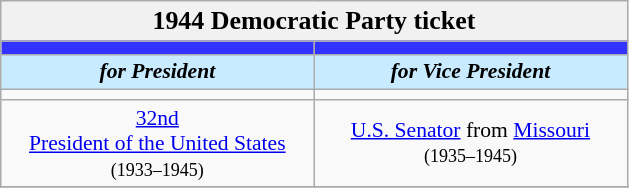<table class="wikitable" style="font-size:90%; text-align:center;">
<tr>
<td style="background:#f1f1f1;" colspan="30"><big><strong>1944 Democratic Party ticket </strong></big></td>
</tr>
<tr>
<th style="width:3em; font-size:135%; background:#3333FF; width:200px;"><a href='#'></a></th>
<th style="width:3em; font-size:135%; background:#3333FF; width:200px;"><a href='#'></a></th>
</tr>
<tr>
<td style="width:3em; font-size:100%; color:#000; background:#C8EBFF; width:200px;"><strong><em>for President</em></strong></td>
<td style="width:3em; font-size:100%; color:#000; background:#C8EBFF; width:200px;"><strong><em>for Vice President</em></strong></td>
</tr>
<tr>
<td></td>
<td></td>
</tr>
<tr>
<td><a href='#'>32nd</a><br><a href='#'>President of the United States</a><br><small>(1933–1945)</small></td>
<td><a href='#'>U.S. Senator</a> from <a href='#'>Missouri</a><br><small>(1935–1945)</small></td>
</tr>
<tr>
</tr>
</table>
